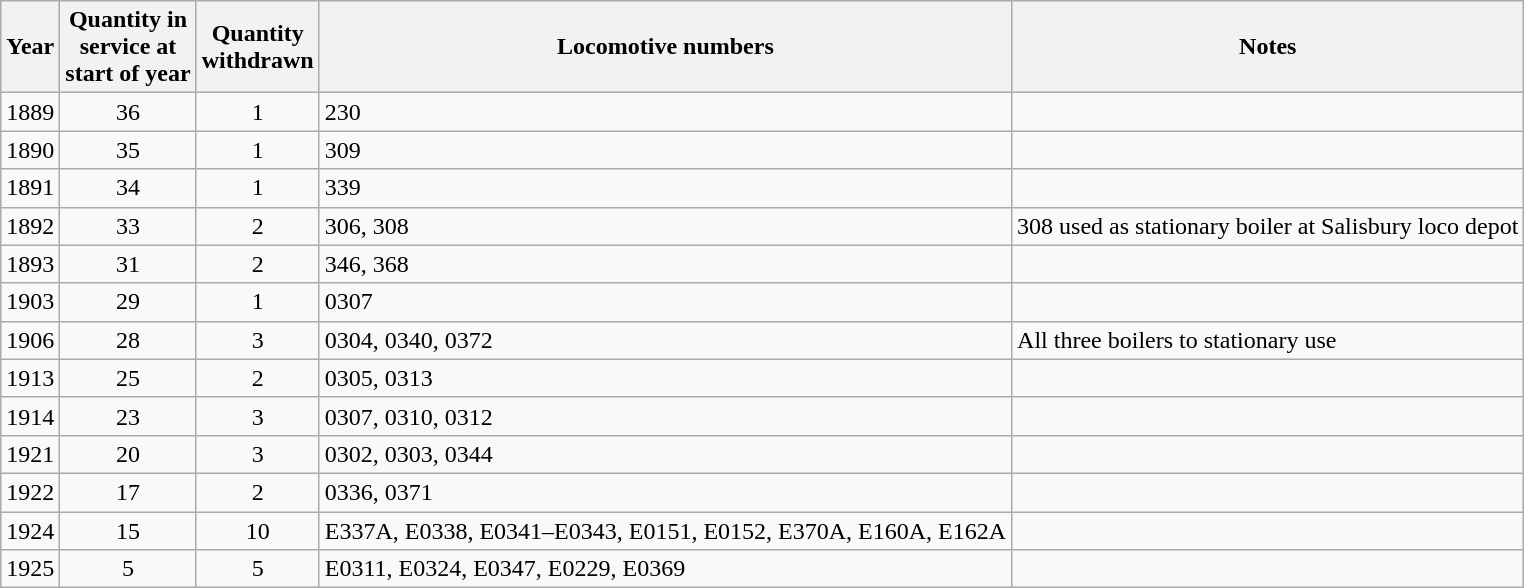<table class=wikitable style=text-align:center>
<tr>
<th>Year</th>
<th>Quantity in<br>service at<br>start of year</th>
<th>Quantity<br>withdrawn</th>
<th>Locomotive numbers</th>
<th>Notes</th>
</tr>
<tr>
<td>1889</td>
<td>36</td>
<td>1</td>
<td align=left>230</td>
<td align=left></td>
</tr>
<tr>
<td>1890</td>
<td>35</td>
<td>1</td>
<td align=left>309</td>
<td align=left></td>
</tr>
<tr>
<td>1891</td>
<td>34</td>
<td>1</td>
<td align=left>339</td>
<td align=left></td>
</tr>
<tr>
<td>1892</td>
<td>33</td>
<td>2</td>
<td align=left>306, 308</td>
<td align=left>308 used as stationary boiler at Salisbury loco depot</td>
</tr>
<tr>
<td>1893</td>
<td>31</td>
<td>2</td>
<td align=left>346, 368</td>
<td align=left></td>
</tr>
<tr>
<td>1903</td>
<td>29</td>
<td>1</td>
<td align=left>0307</td>
<td align=left></td>
</tr>
<tr>
<td>1906</td>
<td>28</td>
<td>3</td>
<td align=left>0304, 0340, 0372</td>
<td align=left>All three boilers to stationary use</td>
</tr>
<tr>
<td>1913</td>
<td>25</td>
<td>2</td>
<td align=left>0305, 0313</td>
<td align=left></td>
</tr>
<tr>
<td>1914</td>
<td>23</td>
<td>3</td>
<td align=left>0307, 0310, 0312</td>
<td align=left></td>
</tr>
<tr>
<td>1921</td>
<td>20</td>
<td>3</td>
<td align=left>0302, 0303, 0344</td>
<td align=left></td>
</tr>
<tr>
<td>1922</td>
<td>17</td>
<td>2</td>
<td align=left>0336, 0371</td>
<td align=left></td>
</tr>
<tr>
<td>1924</td>
<td>15</td>
<td>10</td>
<td align=left>E337A, E0338, E0341–E0343, E0151, E0152, E370A, E160A, E162A</td>
<td align=left></td>
</tr>
<tr>
<td>1925</td>
<td>5</td>
<td>5</td>
<td align=left>E0311, E0324, E0347, E0229, E0369</td>
<td align=left></td>
</tr>
</table>
